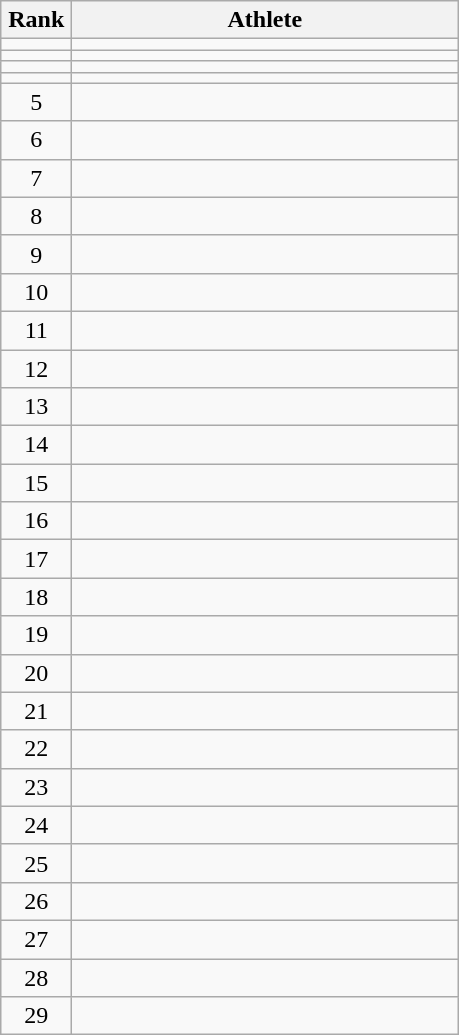<table class="wikitable" style="text-align: center;">
<tr>
<th width=40>Rank</th>
<th width=250>Athlete</th>
</tr>
<tr>
<td></td>
<td align=left></td>
</tr>
<tr>
<td></td>
<td align=left></td>
</tr>
<tr>
<td></td>
<td align=left></td>
</tr>
<tr>
<td></td>
<td align=left></td>
</tr>
<tr>
<td>5</td>
<td align=left></td>
</tr>
<tr>
<td>6</td>
<td align=left></td>
</tr>
<tr>
<td>7</td>
<td align=left></td>
</tr>
<tr>
<td>8</td>
<td align=left></td>
</tr>
<tr>
<td>9</td>
<td align=left></td>
</tr>
<tr>
<td>10</td>
<td align=left></td>
</tr>
<tr>
<td>11</td>
<td align=left></td>
</tr>
<tr>
<td>12</td>
<td align=left></td>
</tr>
<tr>
<td>13</td>
<td align=left></td>
</tr>
<tr>
<td>14</td>
<td align=left></td>
</tr>
<tr>
<td>15</td>
<td align=left></td>
</tr>
<tr>
<td>16</td>
<td align=left></td>
</tr>
<tr>
<td>17</td>
<td align=left></td>
</tr>
<tr>
<td>18</td>
<td align=left></td>
</tr>
<tr>
<td>19</td>
<td align=left></td>
</tr>
<tr>
<td>20</td>
<td align=left></td>
</tr>
<tr>
<td>21</td>
<td align=left></td>
</tr>
<tr>
<td>22</td>
<td align=left></td>
</tr>
<tr>
<td>23</td>
<td align=left></td>
</tr>
<tr>
<td>24</td>
<td align=left></td>
</tr>
<tr>
<td>25</td>
<td align=left></td>
</tr>
<tr>
<td>26</td>
<td align=left></td>
</tr>
<tr>
<td>27</td>
<td align=left></td>
</tr>
<tr>
<td>28</td>
<td align=left></td>
</tr>
<tr>
<td>29</td>
<td align=left></td>
</tr>
</table>
